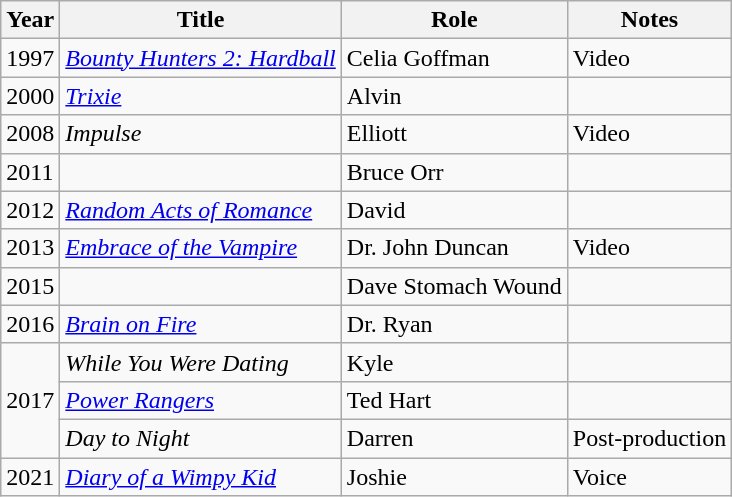<table class="wikitable sortable">
<tr>
<th>Year</th>
<th>Title</th>
<th>Role</th>
<th class="unsortable">Notes</th>
</tr>
<tr>
<td>1997</td>
<td><em><a href='#'>Bounty Hunters 2: Hardball</a></em></td>
<td>Celia Goffman</td>
<td>Video</td>
</tr>
<tr>
<td>2000</td>
<td><em><a href='#'>Trixie</a></em></td>
<td>Alvin</td>
<td></td>
</tr>
<tr>
<td>2008</td>
<td><em>Impulse</em></td>
<td>Elliott</td>
<td>Video</td>
</tr>
<tr>
<td>2011</td>
<td><em></em></td>
<td>Bruce Orr</td>
<td></td>
</tr>
<tr>
<td>2012</td>
<td><em><a href='#'>Random Acts of Romance</a></em></td>
<td>David</td>
<td></td>
</tr>
<tr>
<td>2013</td>
<td><em><a href='#'>Embrace of the Vampire</a></em></td>
<td>Dr. John Duncan</td>
<td>Video</td>
</tr>
<tr>
<td>2015</td>
<td><em></em></td>
<td>Dave Stomach Wound</td>
<td></td>
</tr>
<tr>
<td>2016</td>
<td><em><a href='#'>Brain on Fire</a></em></td>
<td>Dr. Ryan</td>
<td></td>
</tr>
<tr>
<td rowspan="3">2017</td>
<td><em>While You Were Dating</em></td>
<td>Kyle</td>
<td></td>
</tr>
<tr>
<td><em><a href='#'>Power Rangers</a></em></td>
<td>Ted Hart</td>
<td></td>
</tr>
<tr>
<td><em>Day to Night</em></td>
<td>Darren</td>
<td>Post-production</td>
</tr>
<tr>
<td>2021</td>
<td><a href='#'><em>Diary of a Wimpy Kid</em></a></td>
<td>Joshie</td>
<td>Voice</td>
</tr>
</table>
